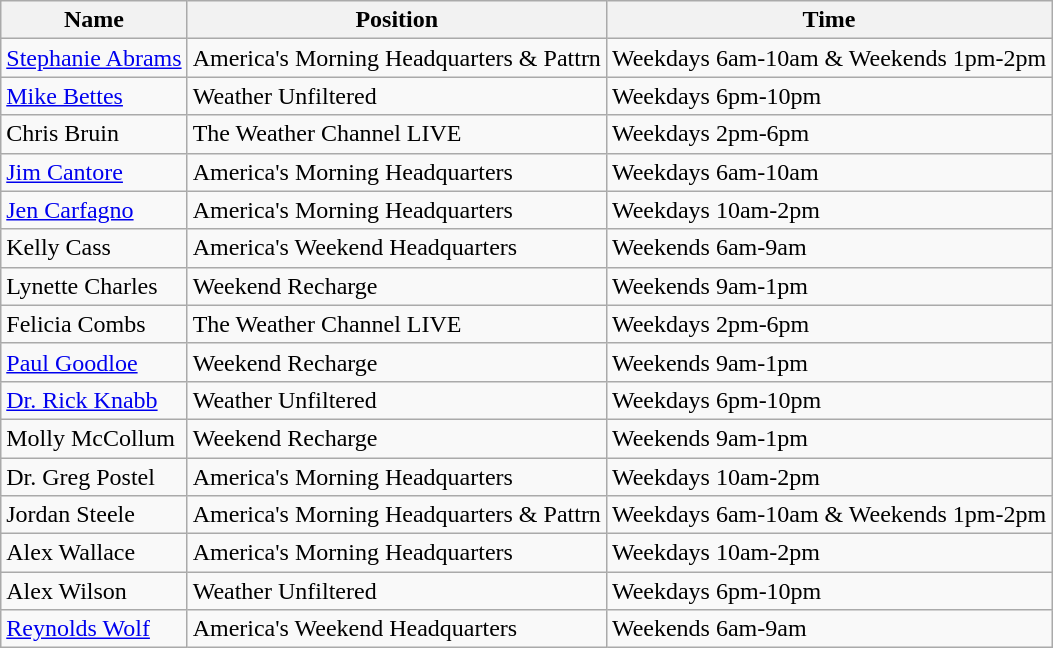<table class="wikitable">
<tr>
<th>Name</th>
<th>Position</th>
<th>Time</th>
</tr>
<tr>
<td><a href='#'>Stephanie Abrams</a></td>
<td>America's Morning Headquarters & Pattrn</td>
<td>Weekdays 6am-10am & Weekends 1pm-2pm</td>
</tr>
<tr>
<td><a href='#'>Mike Bettes</a></td>
<td>Weather Unfiltered</td>
<td>Weekdays 6pm-10pm</td>
</tr>
<tr>
<td>Chris Bruin</td>
<td>The Weather Channel LIVE</td>
<td>Weekdays 2pm-6pm</td>
</tr>
<tr>
<td><a href='#'>Jim Cantore</a></td>
<td>America's Morning Headquarters</td>
<td>Weekdays 6am-10am</td>
</tr>
<tr>
<td><a href='#'>Jen Carfagno</a></td>
<td>America's Morning Headquarters</td>
<td>Weekdays 10am-2pm</td>
</tr>
<tr>
<td>Kelly Cass</td>
<td>America's Weekend Headquarters</td>
<td>Weekends 6am-9am</td>
</tr>
<tr>
<td>Lynette Charles</td>
<td>Weekend Recharge</td>
<td>Weekends 9am-1pm</td>
</tr>
<tr>
<td>Felicia Combs</td>
<td>The Weather Channel LIVE</td>
<td>Weekdays 2pm-6pm</td>
</tr>
<tr>
<td><a href='#'>Paul Goodloe</a></td>
<td>Weekend Recharge</td>
<td>Weekends 9am-1pm</td>
</tr>
<tr>
<td><a href='#'>Dr. Rick Knabb</a></td>
<td>Weather Unfiltered</td>
<td>Weekdays 6pm-10pm</td>
</tr>
<tr>
<td>Molly McCollum</td>
<td>Weekend Recharge</td>
<td>Weekends 9am-1pm</td>
</tr>
<tr>
<td>Dr. Greg Postel</td>
<td>America's Morning Headquarters</td>
<td>Weekdays 10am-2pm</td>
</tr>
<tr>
<td>Jordan Steele</td>
<td>America's Morning Headquarters & Pattrn</td>
<td>Weekdays 6am-10am & Weekends 1pm-2pm</td>
</tr>
<tr>
<td>Alex Wallace</td>
<td>America's Morning Headquarters</td>
<td>Weekdays 10am-2pm</td>
</tr>
<tr>
<td>Alex Wilson</td>
<td>Weather Unfiltered</td>
<td>Weekdays 6pm-10pm</td>
</tr>
<tr>
<td><a href='#'>Reynolds Wolf</a></td>
<td>America's Weekend Headquarters</td>
<td>Weekends 6am-9am</td>
</tr>
</table>
